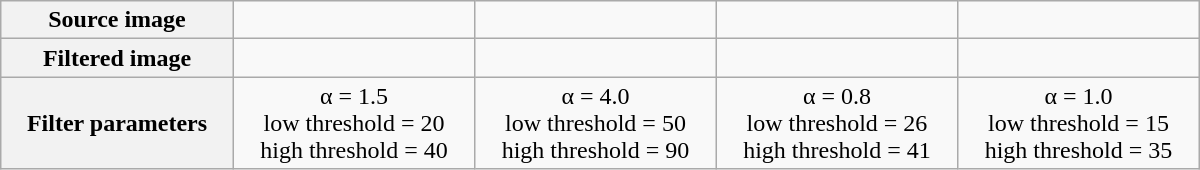<table class="wikitable" width="800" style="text-align:center;margin: 1em auto 1em auto">
<tr>
<th>Source image</th>
<td></td>
<td></td>
<td></td>
<td></td>
</tr>
<tr>
<th>Filtered image</th>
<td></td>
<td></td>
<td></td>
<td></td>
</tr>
<tr>
<th>Filter parameters</th>
<td>α = 1.5<br>low threshold = 20<br>high threshold = 40</td>
<td>α = 4.0<br>low threshold = 50<br>high threshold = 90</td>
<td>α = 0.8<br>low threshold = 26<br>high threshold = 41</td>
<td>α = 1.0<br>low threshold = 15<br>high threshold = 35</td>
</tr>
</table>
